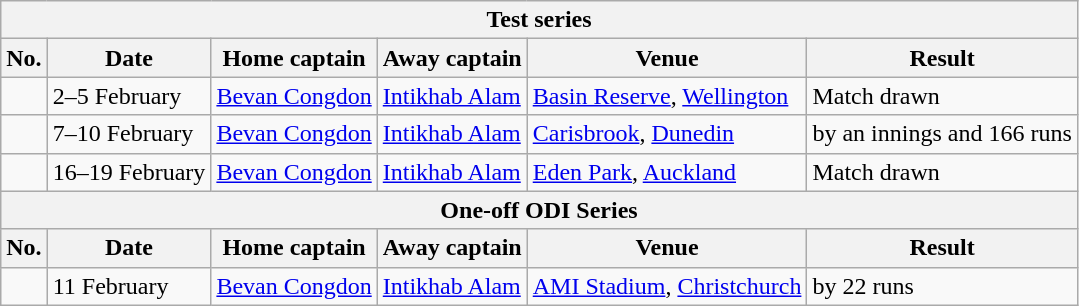<table class="wikitable">
<tr>
<th colspan="9">Test series</th>
</tr>
<tr>
<th>No.</th>
<th>Date</th>
<th>Home captain</th>
<th>Away captain</th>
<th>Venue</th>
<th>Result</th>
</tr>
<tr>
<td></td>
<td>2–5 February</td>
<td><a href='#'>Bevan Congdon</a></td>
<td><a href='#'>Intikhab Alam</a></td>
<td><a href='#'>Basin Reserve</a>, <a href='#'>Wellington</a></td>
<td>Match drawn</td>
</tr>
<tr>
<td></td>
<td>7–10 February</td>
<td><a href='#'>Bevan Congdon</a></td>
<td><a href='#'>Intikhab Alam</a></td>
<td><a href='#'>Carisbrook</a>, <a href='#'>Dunedin</a></td>
<td> by an innings and 166 runs</td>
</tr>
<tr>
<td></td>
<td>16–19 February</td>
<td><a href='#'>Bevan Congdon</a></td>
<td><a href='#'>Intikhab Alam</a></td>
<td><a href='#'>Eden Park</a>, <a href='#'>Auckland</a></td>
<td>Match drawn</td>
</tr>
<tr>
<th colspan="9">One-off ODI Series</th>
</tr>
<tr>
<th>No.</th>
<th>Date</th>
<th>Home captain</th>
<th>Away captain</th>
<th>Venue</th>
<th>Result</th>
</tr>
<tr>
<td></td>
<td>11 February</td>
<td><a href='#'>Bevan Congdon</a></td>
<td><a href='#'>Intikhab Alam</a></td>
<td><a href='#'>AMI Stadium</a>, <a href='#'>Christchurch</a></td>
<td> by 22 runs</td>
</tr>
</table>
